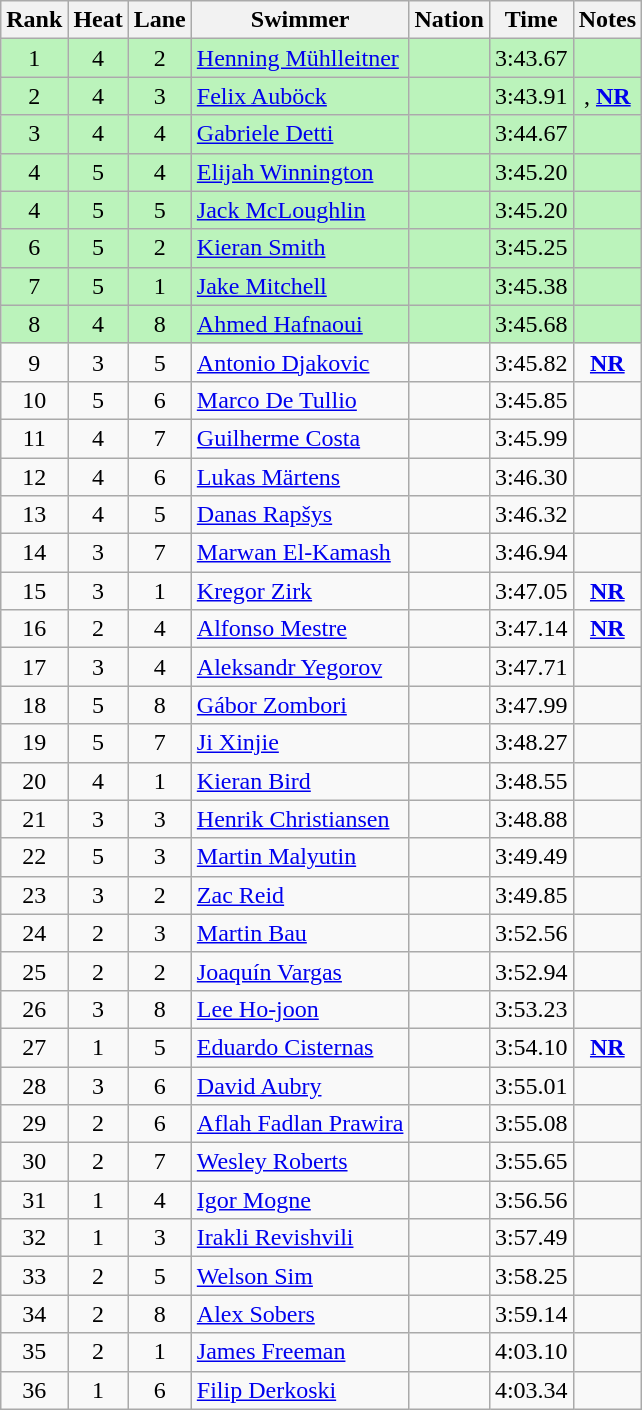<table class="wikitable sortable" style="text-align:center">
<tr>
<th>Rank</th>
<th>Heat</th>
<th>Lane</th>
<th>Swimmer</th>
<th>Nation</th>
<th>Time</th>
<th>Notes</th>
</tr>
<tr bgcolor=bbf3bb>
<td>1</td>
<td>4</td>
<td>2</td>
<td align=left><a href='#'>Henning Mühlleitner</a></td>
<td align=left></td>
<td>3:43.67</td>
<td></td>
</tr>
<tr bgcolor=bbf3bb>
<td>2</td>
<td>4</td>
<td>3</td>
<td align=left><a href='#'>Felix Auböck</a></td>
<td align=left></td>
<td>3:43.91</td>
<td>, <strong><a href='#'>NR</a></strong></td>
</tr>
<tr bgcolor=bbf3bb>
<td>3</td>
<td>4</td>
<td>4</td>
<td align=left><a href='#'>Gabriele Detti</a></td>
<td align=left></td>
<td>3:44.67</td>
<td></td>
</tr>
<tr bgcolor=bbf3bb>
<td>4</td>
<td>5</td>
<td>4</td>
<td align=left><a href='#'>Elijah Winnington</a></td>
<td align=left></td>
<td>3:45.20</td>
<td></td>
</tr>
<tr bgcolor=bbf3bb>
<td>4</td>
<td>5</td>
<td>5</td>
<td align=left><a href='#'>Jack McLoughlin</a></td>
<td align=left></td>
<td>3:45.20</td>
<td></td>
</tr>
<tr bgcolor=bbf3bb>
<td>6</td>
<td>5</td>
<td>2</td>
<td align=left><a href='#'>Kieran Smith</a></td>
<td align=left></td>
<td>3:45.25</td>
<td></td>
</tr>
<tr bgcolor=bbf3bb>
<td>7</td>
<td>5</td>
<td>1</td>
<td align=left><a href='#'>Jake Mitchell</a></td>
<td align=left></td>
<td>3:45.38</td>
<td></td>
</tr>
<tr bgcolor=bbf3bb>
<td>8</td>
<td>4</td>
<td>8</td>
<td align=left><a href='#'>Ahmed Hafnaoui</a></td>
<td align="left"></td>
<td>3:45.68</td>
<td></td>
</tr>
<tr>
<td>9</td>
<td>3</td>
<td>5</td>
<td align=left><a href='#'>Antonio Djakovic</a></td>
<td align=left></td>
<td>3:45.82</td>
<td><strong><a href='#'>NR</a></strong></td>
</tr>
<tr>
<td>10</td>
<td>5</td>
<td>6</td>
<td align=left><a href='#'>Marco De Tullio</a></td>
<td align=left></td>
<td>3:45.85</td>
<td></td>
</tr>
<tr>
<td>11</td>
<td>4</td>
<td>7</td>
<td align=left><a href='#'>Guilherme Costa</a></td>
<td align=left></td>
<td>3:45.99</td>
<td></td>
</tr>
<tr>
<td>12</td>
<td>4</td>
<td>6</td>
<td align=left><a href='#'>Lukas Märtens</a></td>
<td align=left></td>
<td>3:46.30</td>
<td></td>
</tr>
<tr>
<td>13</td>
<td>4</td>
<td>5</td>
<td align=left><a href='#'>Danas Rapšys</a></td>
<td align=left></td>
<td>3:46.32</td>
<td></td>
</tr>
<tr>
<td>14</td>
<td>3</td>
<td>7</td>
<td align=left><a href='#'>Marwan El-Kamash</a></td>
<td align=left></td>
<td>3:46.94</td>
<td></td>
</tr>
<tr>
<td>15</td>
<td>3</td>
<td>1</td>
<td align=left><a href='#'>Kregor Zirk</a></td>
<td align=left></td>
<td>3:47.05</td>
<td><strong><a href='#'>NR</a></strong></td>
</tr>
<tr>
<td>16</td>
<td>2</td>
<td>4</td>
<td align=left><a href='#'>Alfonso Mestre</a></td>
<td align=left></td>
<td>3:47.14</td>
<td><strong><a href='#'>NR</a></strong></td>
</tr>
<tr>
<td>17</td>
<td>3</td>
<td>4</td>
<td align=left><a href='#'>Aleksandr Yegorov</a></td>
<td align=left></td>
<td>3:47.71</td>
<td></td>
</tr>
<tr>
<td>18</td>
<td>5</td>
<td>8</td>
<td align=left><a href='#'>Gábor Zombori</a></td>
<td align=left></td>
<td>3:47.99</td>
<td></td>
</tr>
<tr>
<td>19</td>
<td>5</td>
<td>7</td>
<td align=left><a href='#'>Ji Xinjie</a></td>
<td align=left></td>
<td>3:48.27</td>
<td></td>
</tr>
<tr>
<td>20</td>
<td>4</td>
<td>1</td>
<td align=left><a href='#'>Kieran Bird</a></td>
<td align=left></td>
<td>3:48.55</td>
<td></td>
</tr>
<tr>
<td>21</td>
<td>3</td>
<td>3</td>
<td align=left><a href='#'>Henrik Christiansen</a></td>
<td align=left></td>
<td>3:48.88</td>
<td></td>
</tr>
<tr>
<td>22</td>
<td>5</td>
<td>3</td>
<td align=left><a href='#'>Martin Malyutin</a></td>
<td align=left></td>
<td>3:49.49</td>
<td></td>
</tr>
<tr>
<td>23</td>
<td>3</td>
<td>2</td>
<td align=left><a href='#'>Zac Reid</a></td>
<td align=left></td>
<td>3:49.85</td>
<td></td>
</tr>
<tr>
<td>24</td>
<td>2</td>
<td>3</td>
<td align=left><a href='#'>Martin Bau</a></td>
<td align=left></td>
<td>3:52.56</td>
<td></td>
</tr>
<tr>
<td>25</td>
<td>2</td>
<td>2</td>
<td align=left><a href='#'>Joaquín Vargas</a></td>
<td align=left></td>
<td>3:52.94</td>
<td></td>
</tr>
<tr>
<td>26</td>
<td>3</td>
<td>8</td>
<td align=left><a href='#'>Lee Ho-joon</a></td>
<td align=left></td>
<td>3:53.23</td>
<td></td>
</tr>
<tr>
<td>27</td>
<td>1</td>
<td>5</td>
<td align=left><a href='#'>Eduardo Cisternas</a></td>
<td align=left></td>
<td>3:54.10</td>
<td><strong><a href='#'>NR</a></strong></td>
</tr>
<tr>
<td>28</td>
<td>3</td>
<td>6</td>
<td align=left><a href='#'>David Aubry</a></td>
<td align=left></td>
<td>3:55.01</td>
<td></td>
</tr>
<tr>
<td>29</td>
<td>2</td>
<td>6</td>
<td align=left><a href='#'>Aflah Fadlan Prawira</a></td>
<td align=left></td>
<td>3:55.08</td>
<td></td>
</tr>
<tr>
<td>30</td>
<td>2</td>
<td>7</td>
<td align=left><a href='#'>Wesley Roberts</a></td>
<td align=left></td>
<td>3:55.65</td>
<td></td>
</tr>
<tr>
<td>31</td>
<td>1</td>
<td>4</td>
<td align=left><a href='#'>Igor Mogne</a></td>
<td align=left></td>
<td>3:56.56</td>
<td></td>
</tr>
<tr>
<td>32</td>
<td>1</td>
<td>3</td>
<td align=left><a href='#'>Irakli Revishvili</a></td>
<td align=left></td>
<td>3:57.49</td>
<td></td>
</tr>
<tr>
<td>33</td>
<td>2</td>
<td>5</td>
<td align=left><a href='#'>Welson Sim</a></td>
<td align=left></td>
<td>3:58.25</td>
<td></td>
</tr>
<tr>
<td>34</td>
<td>2</td>
<td>8</td>
<td align=left><a href='#'>Alex Sobers</a></td>
<td align=left></td>
<td>3:59.14</td>
<td></td>
</tr>
<tr>
<td>35</td>
<td>2</td>
<td>1</td>
<td align=left><a href='#'>James Freeman</a></td>
<td align=left></td>
<td>4:03.10</td>
<td></td>
</tr>
<tr>
<td>36</td>
<td>1</td>
<td>6</td>
<td align=left><a href='#'>Filip Derkoski</a></td>
<td align=left></td>
<td>4:03.34</td>
<td></td>
</tr>
</table>
